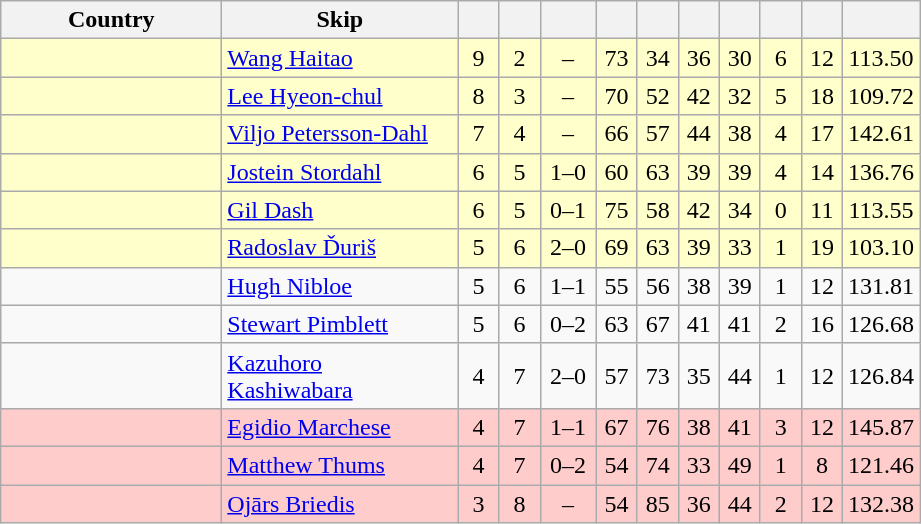<table class=wikitable  style="text-align:center;">
<tr>
<th width=140>Country</th>
<th width=150>Skip</th>
<th width=20></th>
<th width=20></th>
<th width=30></th>
<th width=20></th>
<th width=20></th>
<th width=20></th>
<th width=20></th>
<th width=20></th>
<th width=20></th>
<th width=20></th>
</tr>
<tr bgcolor=#ffffcc>
<td style="text-align:left;"></td>
<td style="text-align:left;"><a href='#'>Wang Haitao</a></td>
<td>9</td>
<td>2</td>
<td>–</td>
<td>73</td>
<td>34</td>
<td>36</td>
<td>30</td>
<td>6</td>
<td>12</td>
<td>113.50</td>
</tr>
<tr bgcolor=#ffffcc>
<td style="text-align:left;"></td>
<td style="text-align:left;"><a href='#'>Lee Hyeon-chul</a></td>
<td>8</td>
<td>3</td>
<td>–</td>
<td>70</td>
<td>52</td>
<td>42</td>
<td>32</td>
<td>5</td>
<td>18</td>
<td>109.72</td>
</tr>
<tr bgcolor=#ffffcc>
<td style="text-align:left;"></td>
<td style="text-align:left;"><a href='#'>Viljo Petersson-Dahl</a></td>
<td>7</td>
<td>4</td>
<td>–</td>
<td>66</td>
<td>57</td>
<td>44</td>
<td>38</td>
<td>4</td>
<td>17</td>
<td>142.61</td>
</tr>
<tr bgcolor=#ffffcc>
<td style="text-align:left;"></td>
<td style="text-align:left;"><a href='#'>Jostein Stordahl</a></td>
<td>6</td>
<td>5</td>
<td>1–0</td>
<td>60</td>
<td>63</td>
<td>39</td>
<td>39</td>
<td>4</td>
<td>14</td>
<td>136.76</td>
</tr>
<tr bgcolor=#ffffcc>
<td style="text-align:left;"></td>
<td style="text-align:left;"><a href='#'>Gil Dash</a></td>
<td>6</td>
<td>5</td>
<td>0–1</td>
<td>75</td>
<td>58</td>
<td>42</td>
<td>34</td>
<td>0</td>
<td>11</td>
<td>113.55</td>
</tr>
<tr bgcolor=#ffffcc>
<td style="text-align:left;"></td>
<td style="text-align:left;"><a href='#'>Radoslav Ďuriš</a></td>
<td>5</td>
<td>6</td>
<td>2–0</td>
<td>69</td>
<td>63</td>
<td>39</td>
<td>33</td>
<td>1</td>
<td>19</td>
<td>103.10</td>
</tr>
<tr>
<td style="text-align:left;"></td>
<td style="text-align:left;"><a href='#'>Hugh Nibloe</a></td>
<td>5</td>
<td>6</td>
<td>1–1</td>
<td>55</td>
<td>56</td>
<td>38</td>
<td>39</td>
<td>1</td>
<td>12</td>
<td>131.81</td>
</tr>
<tr>
<td style="text-align:left;"></td>
<td style="text-align:left;"><a href='#'>Stewart Pimblett</a></td>
<td>5</td>
<td>6</td>
<td>0–2</td>
<td>63</td>
<td>67</td>
<td>41</td>
<td>41</td>
<td>2</td>
<td>16</td>
<td>126.68</td>
</tr>
<tr>
<td style="text-align:left;"></td>
<td style="text-align:left;"><a href='#'>Kazuhoro Kashiwabara</a></td>
<td>4</td>
<td>7</td>
<td>2–0</td>
<td>57</td>
<td>73</td>
<td>35</td>
<td>44</td>
<td>1</td>
<td>12</td>
<td>126.84</td>
</tr>
<tr bgcolor=#ffcccc>
<td style="text-align:left;"></td>
<td style="text-align:left;"><a href='#'>Egidio Marchese</a></td>
<td>4</td>
<td>7</td>
<td>1–1</td>
<td>67</td>
<td>76</td>
<td>38</td>
<td>41</td>
<td>3</td>
<td>12</td>
<td>145.87</td>
</tr>
<tr bgcolor=#ffcccc>
<td style="text-align:left;"></td>
<td style="text-align:left;"><a href='#'>Matthew Thums</a></td>
<td>4</td>
<td>7</td>
<td>0–2</td>
<td>54</td>
<td>74</td>
<td>33</td>
<td>49</td>
<td>1</td>
<td>8</td>
<td>121.46</td>
</tr>
<tr bgcolor=#ffcccc>
<td style="text-align:left;"></td>
<td style="text-align:left;"><a href='#'>Ojārs Briedis</a></td>
<td>3</td>
<td>8</td>
<td>–</td>
<td>54</td>
<td>85</td>
<td>36</td>
<td>44</td>
<td>2</td>
<td>12</td>
<td>132.38</td>
</tr>
</table>
